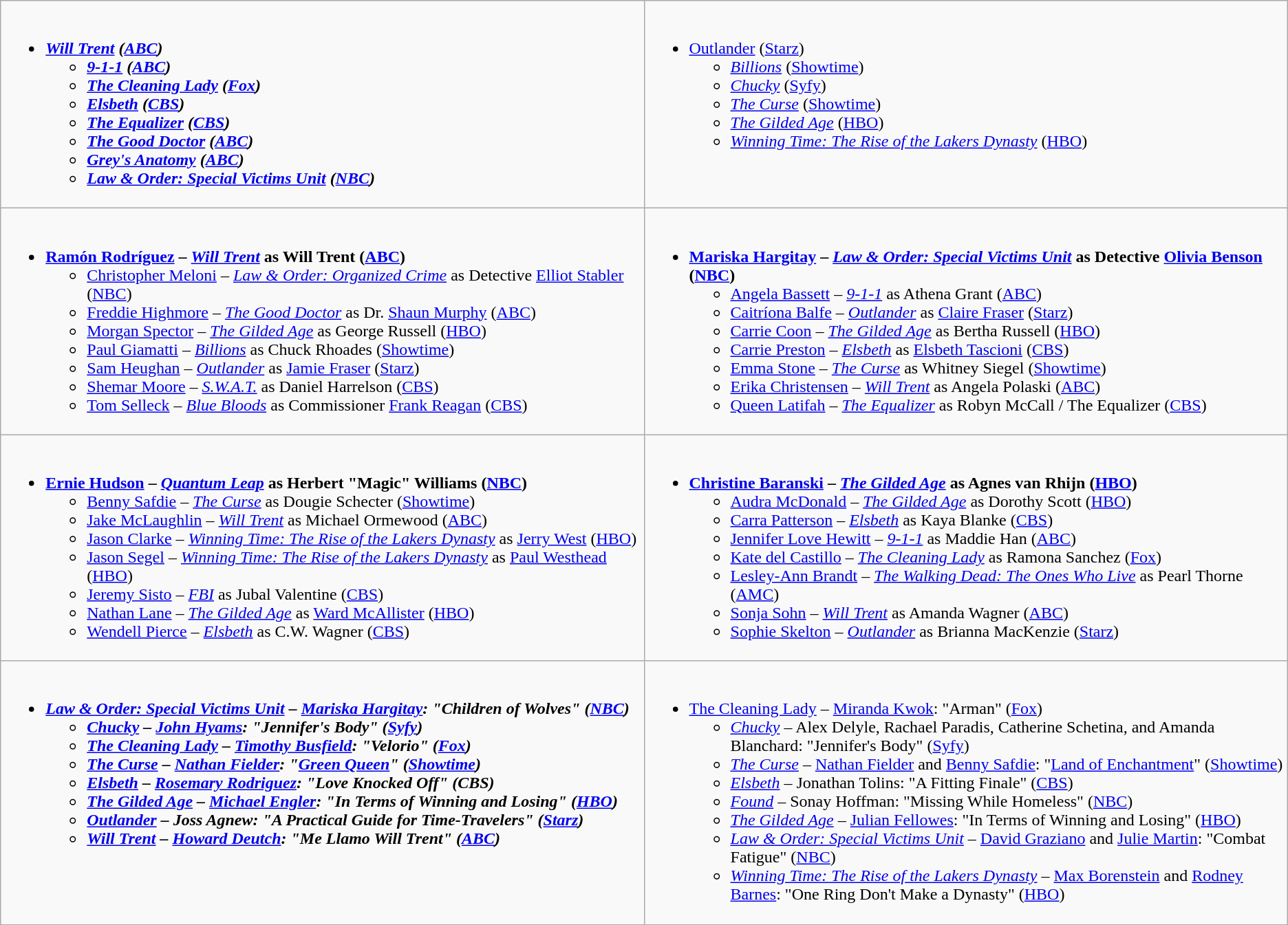<table class="wikitable">
<tr>
<td valign="top" width="50%"><br><ul><li><strong><em><a href='#'>Will Trent</a><em> (<a href='#'>ABC</a>)<strong><ul><li></em><a href='#'>9-1-1</a><em> (<a href='#'>ABC</a>)</li><li></em><a href='#'>The Cleaning Lady</a><em> (<a href='#'>Fox</a>)</li><li></em><a href='#'>Elsbeth</a><em> (<a href='#'>CBS</a>)</li><li></em><a href='#'>The Equalizer</a><em> (<a href='#'>CBS</a>)</li><li></em><a href='#'>The Good Doctor</a><em> (<a href='#'>ABC</a>)</li><li></em><a href='#'>Grey's Anatomy</a><em> (<a href='#'>ABC</a>)</li><li></em><a href='#'>Law & Order: Special Victims Unit</a><em> (<a href='#'>NBC</a>)</li></ul></li></ul></td>
<td valign="top" width="50%"><br><ul><li></em></strong><a href='#'>Outlander</a></em> (<a href='#'>Starz</a>)</strong><ul><li><em><a href='#'>Billions</a></em> (<a href='#'>Showtime</a>)</li><li><em><a href='#'>Chucky</a></em> (<a href='#'>Syfy</a>)</li><li><em><a href='#'>The Curse</a></em> (<a href='#'>Showtime</a>)</li><li><em><a href='#'>The Gilded Age</a></em> (<a href='#'>HBO</a>)</li><li><em><a href='#'>Winning Time: The Rise of the Lakers Dynasty</a></em> (<a href='#'>HBO</a>)</li></ul></li></ul></td>
</tr>
<tr>
<td valign="top" width="50%"><br><ul><li><strong><a href='#'>Ramón Rodríguez</a> – <em><a href='#'>Will Trent</a></em> as Will Trent (<a href='#'>ABC</a>)</strong><ul><li><a href='#'>Christopher Meloni</a> – <em><a href='#'>Law & Order: Organized Crime</a></em> as Detective <a href='#'>Elliot Stabler</a> (<a href='#'>NBC</a>)</li><li><a href='#'>Freddie Highmore</a> – <em><a href='#'>The Good Doctor</a></em> as Dr. <a href='#'>Shaun Murphy</a> (<a href='#'>ABC</a>)</li><li><a href='#'>Morgan Spector</a> – <em><a href='#'>The Gilded Age</a></em> as George Russell (<a href='#'>HBO</a>)</li><li><a href='#'>Paul Giamatti</a> – <em><a href='#'>Billions</a></em> as Chuck Rhoades (<a href='#'>Showtime</a>)</li><li><a href='#'>Sam Heughan</a> – <em><a href='#'>Outlander</a></em> as <a href='#'>Jamie Fraser</a> (<a href='#'>Starz</a>)</li><li><a href='#'>Shemar Moore</a> – <em><a href='#'>S.W.A.T.</a></em> as Daniel Harrelson (<a href='#'>CBS</a>)</li><li><a href='#'>Tom Selleck</a> – <em><a href='#'>Blue Bloods</a></em> as Commissioner <a href='#'>Frank Reagan</a> (<a href='#'>CBS</a>)</li></ul></li></ul></td>
<td valign="top" width="50%"><br><ul><li><strong><a href='#'>Mariska Hargitay</a> – <em><a href='#'>Law & Order: Special Victims Unit</a></em> as Detective <a href='#'>Olivia Benson</a> (<a href='#'>NBC</a>)</strong><ul><li><a href='#'>Angela Bassett</a> – <em><a href='#'>9-1-1</a></em> as Athena Grant (<a href='#'>ABC</a>)</li><li><a href='#'>Caitríona Balfe</a> – <em><a href='#'>Outlander</a></em> as <a href='#'>Claire Fraser</a> (<a href='#'>Starz</a>)</li><li><a href='#'>Carrie Coon</a> – <em><a href='#'>The Gilded Age</a></em> as Bertha Russell (<a href='#'>HBO</a>)</li><li><a href='#'>Carrie Preston</a> – <em><a href='#'>Elsbeth</a></em> as <a href='#'>Elsbeth Tascioni</a> (<a href='#'>CBS</a>)</li><li><a href='#'>Emma Stone</a> – <em><a href='#'>The Curse</a></em> as Whitney Siegel (<a href='#'>Showtime</a>)</li><li><a href='#'>Erika Christensen</a> – <em><a href='#'>Will Trent</a></em> as Angela Polaski (<a href='#'>ABC</a>)</li><li><a href='#'>Queen Latifah</a> – <em><a href='#'>The Equalizer</a></em> as Robyn McCall / The Equalizer (<a href='#'>CBS</a>)</li></ul></li></ul></td>
</tr>
<tr>
<td valign="top" width="50%"><br><ul><li><strong><a href='#'>Ernie Hudson</a> – <em><a href='#'>Quantum Leap</a></em> as Herbert "Magic" Williams (<a href='#'>NBC</a>)</strong><ul><li><a href='#'>Benny Safdie</a> – <em><a href='#'>The Curse</a></em> as Dougie Schecter (<a href='#'>Showtime</a>)</li><li><a href='#'>Jake McLaughlin</a> – <em><a href='#'>Will Trent</a></em> as Michael Ormewood (<a href='#'>ABC</a>)</li><li><a href='#'>Jason Clarke</a> – <em><a href='#'>Winning Time: The Rise of the Lakers Dynasty</a></em> as <a href='#'>Jerry West</a> (<a href='#'>HBO</a>)</li><li><a href='#'>Jason Segel</a> – <em><a href='#'>Winning Time: The Rise of the Lakers Dynasty</a></em> as <a href='#'>Paul Westhead</a> (<a href='#'>HBO</a>)</li><li><a href='#'>Jeremy Sisto</a> – <em><a href='#'>FBI</a></em> as Jubal Valentine (<a href='#'>CBS</a>)</li><li><a href='#'>Nathan Lane</a> – <em><a href='#'>The Gilded Age</a></em> as <a href='#'>Ward McAllister</a> (<a href='#'>HBO</a>)</li><li><a href='#'>Wendell Pierce</a> – <em><a href='#'>Elsbeth</a></em> as C.W. Wagner (<a href='#'>CBS</a>)</li></ul></li></ul></td>
<td valign="top" width="50%"><br><ul><li><strong><a href='#'>Christine Baranski</a> – <em><a href='#'>The Gilded Age</a></em> as Agnes van Rhijn (<a href='#'>HBO</a>)</strong><ul><li><a href='#'>Audra McDonald</a> – <em><a href='#'>The Gilded Age</a></em> as Dorothy Scott (<a href='#'>HBO</a>)</li><li><a href='#'>Carra Patterson</a> – <em><a href='#'>Elsbeth</a></em> as Kaya Blanke (<a href='#'>CBS</a>)</li><li><a href='#'>Jennifer Love Hewitt</a> – <em><a href='#'>9-1-1</a></em> as Maddie Han (<a href='#'>ABC</a>)</li><li><a href='#'>Kate del Castillo</a> – <em><a href='#'>The Cleaning Lady</a></em> as Ramona Sanchez (<a href='#'>Fox</a>)</li><li><a href='#'>Lesley-Ann Brandt</a> – <em><a href='#'>The Walking Dead: The Ones Who Live</a></em> as Pearl Thorne (<a href='#'>AMC</a>)</li><li><a href='#'>Sonja Sohn</a> – <em><a href='#'>Will Trent</a></em> as Amanda Wagner (<a href='#'>ABC</a>)</li><li><a href='#'>Sophie Skelton</a> – <em><a href='#'>Outlander</a></em> as Brianna MacKenzie (<a href='#'>Starz</a>)</li></ul></li></ul></td>
</tr>
<tr>
<td valign="top" width="50%"><br><ul><li><strong><em><a href='#'>Law & Order: Special Victims Unit</a><em> – <a href='#'>Mariska Hargitay</a>: "Children of Wolves" (<a href='#'>NBC</a>)<strong><ul><li></em><a href='#'>Chucky</a><em> – <a href='#'>John Hyams</a>: "Jennifer's Body" (<a href='#'>Syfy</a>)</li><li></em><a href='#'>The Cleaning Lady</a><em> – <a href='#'>Timothy Busfield</a>: "Velorio" (<a href='#'>Fox</a>)</li><li></em><a href='#'>The Curse</a><em> – <a href='#'>Nathan Fielder</a>: "<a href='#'>Green Queen</a>" (<a href='#'>Showtime</a>)</li><li></em><a href='#'>Elsbeth</a><em> – <a href='#'>Rosemary Rodriguez</a>: "Love Knocked Off" (CBS)</li><li></em><a href='#'>The Gilded Age</a><em> – <a href='#'>Michael Engler</a>: "In Terms of Winning and Losing" (<a href='#'>HBO</a>)</li><li></em><a href='#'>Outlander</a><em> – Joss Agnew: "A Practical Guide for Time-Travelers" (<a href='#'>Starz</a>)</li><li></em><a href='#'>Will Trent</a><em> – <a href='#'>Howard Deutch</a>: "Me Llamo Will Trent" (<a href='#'>ABC</a>)</li></ul></li></ul></td>
<td valign="top" width="50%"><br><ul><li></em></strong><a href='#'>The Cleaning Lady</a></em> – <a href='#'>Miranda Kwok</a>: "Arman" (<a href='#'>Fox</a>)</strong><ul><li><em><a href='#'>Chucky</a></em> – Alex Delyle, Rachael Paradis, Catherine Schetina, and Amanda Blanchard: "Jennifer's Body" (<a href='#'>Syfy</a>)</li><li><em><a href='#'>The Curse</a></em> – <a href='#'>Nathan Fielder</a> and <a href='#'>Benny Safdie</a>: "<a href='#'>Land of Enchantment</a>" (<a href='#'>Showtime</a>)</li><li><em><a href='#'>Elsbeth</a></em> – Jonathan Tolins: "A Fitting Finale" (<a href='#'>CBS</a>)</li><li><em><a href='#'>Found</a></em> – Sonay Hoffman: "Missing While Homeless" (<a href='#'>NBC</a>)</li><li><em><a href='#'>The Gilded Age</a></em> – <a href='#'>Julian Fellowes</a>: "In Terms of Winning and Losing" (<a href='#'>HBO</a>)</li><li><em><a href='#'>Law & Order: Special Victims Unit</a></em> – <a href='#'>David Graziano</a> and <a href='#'>Julie Martin</a>: "Combat Fatigue" (<a href='#'>NBC</a>)</li><li><em><a href='#'>Winning Time: The Rise of the Lakers Dynasty</a></em> – <a href='#'>Max Borenstein</a> and <a href='#'>Rodney Barnes</a>: "One Ring Don't Make a Dynasty" (<a href='#'>HBO</a>)</li></ul></li></ul></td>
</tr>
</table>
